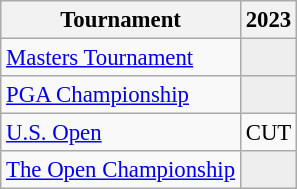<table class="wikitable" style="font-size:95%;text-align:center;">
<tr>
<th>Tournament</th>
<th>2023</th>
</tr>
<tr>
<td align=left><a href='#'>Masters Tournament</a></td>
<td style="background:#eeeeee;"></td>
</tr>
<tr>
<td align=left><a href='#'>PGA Championship</a></td>
<td style="background:#eeeeee;"></td>
</tr>
<tr>
<td align=left><a href='#'>U.S. Open</a></td>
<td>CUT</td>
</tr>
<tr>
<td align=left><a href='#'>The Open Championship</a></td>
<td style="background:#eeeeee;"></td>
</tr>
</table>
